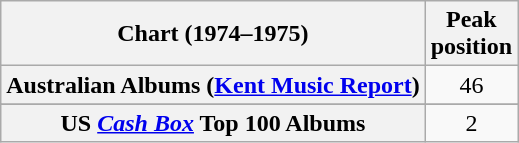<table class="wikitable sortable plainrowheaders" style="text-align:center;">
<tr>
<th scope="col">Chart (1974–1975)</th>
<th scope="col">Peak<br>position</th>
</tr>
<tr>
<th scope="row">Australian Albums (<a href='#'>Kent Music Report</a>)</th>
<td>46</td>
</tr>
<tr>
</tr>
<tr>
</tr>
<tr>
</tr>
<tr>
<th scope="row">US <em><a href='#'>Cash Box</a></em> Top 100 Albums</th>
<td align="center">2</td>
</tr>
</table>
